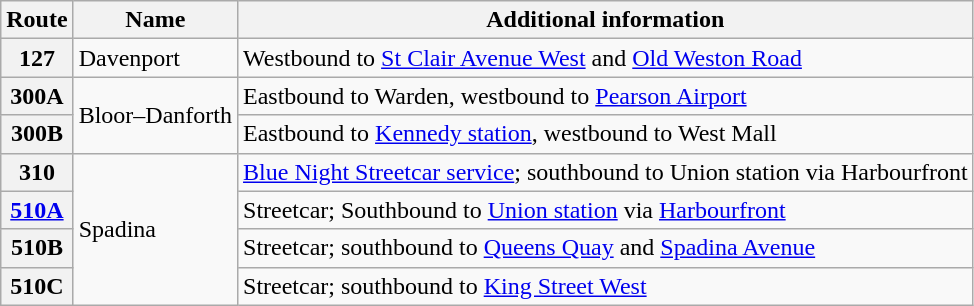<table class="wikitable">
<tr>
<th>Route</th>
<th>Name</th>
<th>Additional information</th>
</tr>
<tr>
<th>127</th>
<td>Davenport</td>
<td>Westbound to <a href='#'>St Clair Avenue West</a> and <a href='#'>Old Weston Road</a></td>
</tr>
<tr>
<th>300A</th>
<td rowspan="2">Bloor–Danforth</td>
<td>Eastbound to Warden, westbound to <a href='#'>Pearson Airport</a><br></td>
</tr>
<tr>
<th>300B</th>
<td>Eastbound to <a href='#'>Kennedy station</a>, westbound to West Mall<br></td>
</tr>
<tr>
<th>310</th>
<td rowspan="4">Spadina</td>
<td><a href='#'>Blue Night Streetcar service</a>; southbound to Union station via Harbourfront</td>
</tr>
<tr>
<th><a href='#'>510A</a></th>
<td>Streetcar; Southbound to <a href='#'>Union station</a> via <a href='#'>Harbourfront</a></td>
</tr>
<tr>
<th>510B</th>
<td>Streetcar; southbound to <a href='#'>Queens Quay</a> and <a href='#'>Spadina Avenue</a></td>
</tr>
<tr>
<th>510C</th>
<td>Streetcar; southbound to <a href='#'>King Street West</a></td>
</tr>
</table>
